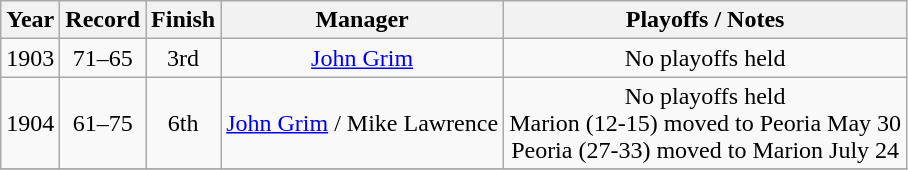<table class="wikitable">
<tr style="background: #F2F2F2;">
<th>Year</th>
<th>Record</th>
<th>Finish</th>
<th>Manager</th>
<th>Playoffs / Notes</th>
</tr>
<tr align=center>
<td>1903</td>
<td>71–65</td>
<td>3rd</td>
<td><a href='#'>John Grim</a></td>
<td>No playoffs held</td>
</tr>
<tr align=center>
<td>1904</td>
<td>61–75</td>
<td>6th</td>
<td><a href='#'>John Grim</a> / Mike Lawrence</td>
<td>No playoffs held<br>Marion (12-15) moved to Peoria May 30<br>Peoria (27-33) moved to Marion July 24</td>
</tr>
<tr align=center>
</tr>
</table>
